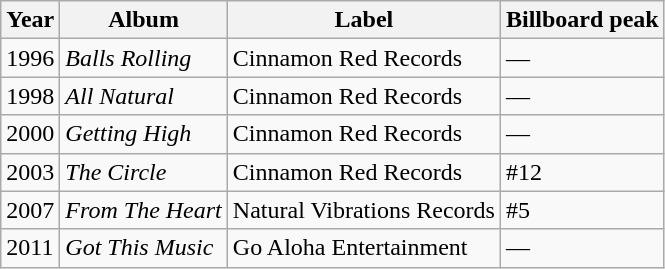<table class="wikitable">
<tr>
<th>Year</th>
<th>Album</th>
<th>Label</th>
<th>Billboard peak</th>
</tr>
<tr>
<td>1996</td>
<td><em>Balls Rolling</em></td>
<td>Cinnamon Red Records</td>
<td>—</td>
</tr>
<tr>
<td>1998</td>
<td><em>All Natural</em></td>
<td>Cinnamon Red Records</td>
<td>—</td>
</tr>
<tr>
<td>2000</td>
<td><em>Getting High</em></td>
<td>Cinnamon Red Records</td>
<td>—</td>
</tr>
<tr>
<td>2003</td>
<td><em>The Circle</em></td>
<td>Cinnamon Red Records</td>
<td>#12</td>
</tr>
<tr>
<td>2007</td>
<td><em>From The Heart</em></td>
<td>Natural Vibrations Records</td>
<td>#5</td>
</tr>
<tr>
<td>2011</td>
<td><em>Got This Music</em></td>
<td>Go Aloha Entertainment</td>
<td>—</td>
</tr>
</table>
